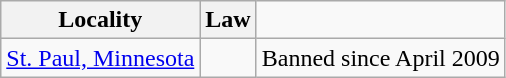<table class="wikitable sortable">
<tr>
<th>Locality</th>
<th>Law</th>
</tr>
<tr>
<td><a href='#'>St. Paul, Minnesota</a></td>
<td></td>
<td>Banned since April 2009</td>
</tr>
</table>
